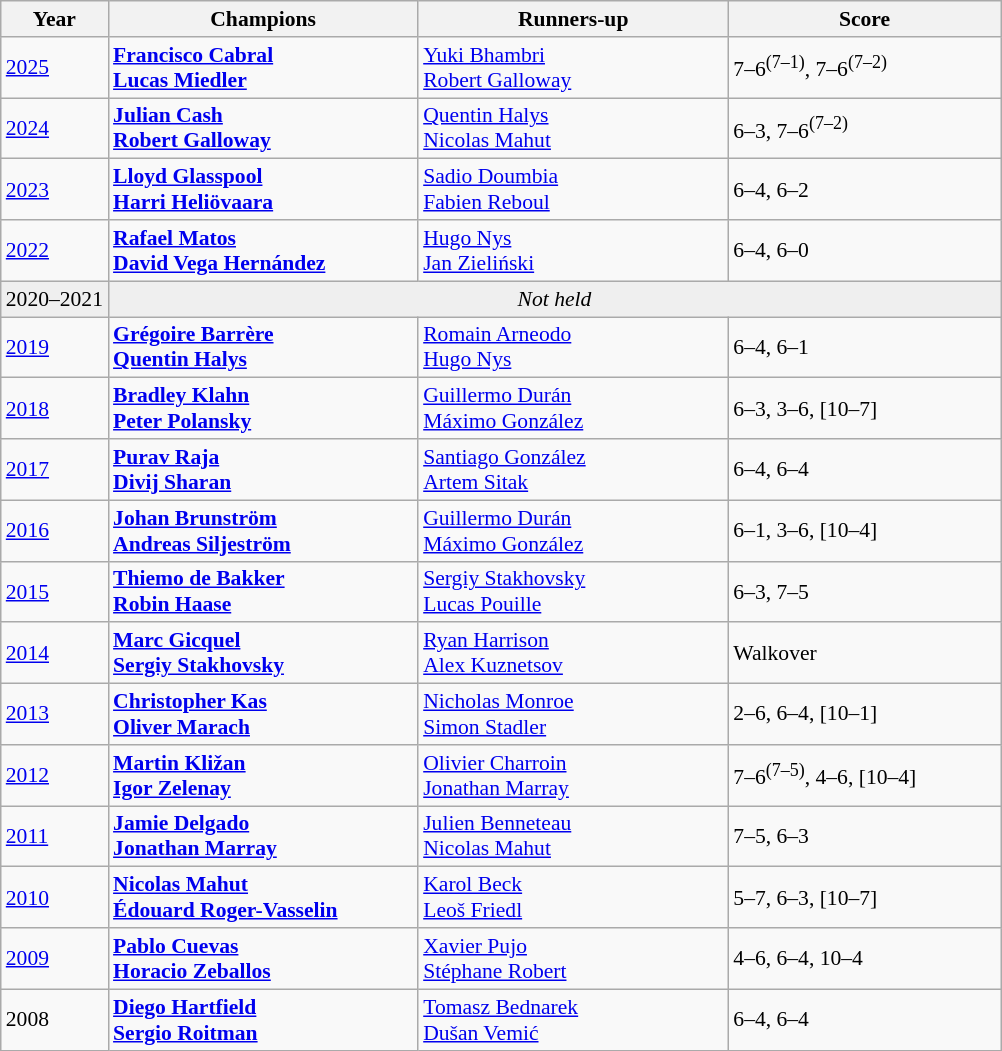<table class="wikitable" style="font-size:90%">
<tr>
<th>Year</th>
<th width="200">Champions</th>
<th width="200">Runners-up</th>
<th width="175">Score</th>
</tr>
<tr>
<td><a href='#'>2025</a></td>
<td> <strong><a href='#'>Francisco Cabral</a></strong><br> <strong><a href='#'>Lucas Miedler</a></strong></td>
<td> <a href='#'>Yuki Bhambri</a><br> <a href='#'>Robert Galloway</a></td>
<td>7–6<sup>(7–1)</sup>, 7–6<sup>(7–2)</sup></td>
</tr>
<tr>
<td><a href='#'>2024</a></td>
<td> <strong><a href='#'>Julian Cash</a></strong><br> <strong><a href='#'>Robert Galloway</a></strong></td>
<td> <a href='#'>Quentin Halys</a><br> <a href='#'>Nicolas Mahut</a></td>
<td>6–3, 7–6<sup>(7–2)</sup></td>
</tr>
<tr>
<td><a href='#'>2023</a></td>
<td> <strong><a href='#'>Lloyd Glasspool</a></strong><br> <strong><a href='#'>Harri Heliövaara</a></strong></td>
<td> <a href='#'>Sadio Doumbia</a><br> <a href='#'>Fabien Reboul</a></td>
<td>6–4, 6–2</td>
</tr>
<tr>
<td><a href='#'>2022</a></td>
<td> <strong><a href='#'>Rafael Matos</a></strong><br> <strong><a href='#'>David Vega Hernández</a></strong></td>
<td> <a href='#'>Hugo Nys</a><br> <a href='#'>Jan Zieliński</a></td>
<td>6–4, 6–0</td>
</tr>
<tr>
<td style="background:#efefef">2020–2021</td>
<td colspan=3 align=center style="background:#efefef"><em>Not held</em></td>
</tr>
<tr>
<td><a href='#'>2019</a></td>
<td> <strong><a href='#'>Grégoire Barrère</a></strong><br> <strong><a href='#'>Quentin Halys</a></strong></td>
<td> <a href='#'>Romain Arneodo</a><br> <a href='#'>Hugo Nys</a></td>
<td>6–4, 6–1</td>
</tr>
<tr>
<td><a href='#'>2018</a></td>
<td> <strong><a href='#'>Bradley Klahn</a></strong><br> <strong><a href='#'>Peter Polansky</a></strong></td>
<td> <a href='#'>Guillermo Durán</a><br> <a href='#'>Máximo González</a></td>
<td>6–3, 3–6, [10–7]</td>
</tr>
<tr>
<td><a href='#'>2017</a></td>
<td> <strong><a href='#'>Purav Raja</a></strong><br> <strong><a href='#'>Divij Sharan</a></strong></td>
<td> <a href='#'>Santiago González</a><br> <a href='#'>Artem Sitak</a></td>
<td>6–4, 6–4</td>
</tr>
<tr>
<td><a href='#'>2016</a></td>
<td> <strong><a href='#'>Johan Brunström</a></strong><br> <strong><a href='#'>Andreas Siljeström</a></strong></td>
<td> <a href='#'>Guillermo Durán</a><br> <a href='#'>Máximo González</a></td>
<td>6–1, 3–6, [10–4]</td>
</tr>
<tr>
<td><a href='#'>2015</a></td>
<td> <strong><a href='#'>Thiemo de Bakker</a></strong><br> <strong><a href='#'>Robin Haase</a></strong></td>
<td> <a href='#'>Sergiy Stakhovsky</a><br> <a href='#'>Lucas Pouille</a></td>
<td>6–3, 7–5</td>
</tr>
<tr>
<td><a href='#'>2014</a></td>
<td> <strong><a href='#'>Marc Gicquel</a></strong><br> <strong><a href='#'>Sergiy Stakhovsky</a></strong></td>
<td> <a href='#'>Ryan Harrison</a><br> <a href='#'>Alex Kuznetsov</a></td>
<td>Walkover</td>
</tr>
<tr>
<td><a href='#'>2013</a></td>
<td> <strong><a href='#'>Christopher Kas</a></strong><br> <strong><a href='#'>Oliver Marach</a></strong></td>
<td> <a href='#'>Nicholas Monroe</a><br> <a href='#'>Simon Stadler</a></td>
<td>2–6, 6–4, [10–1]</td>
</tr>
<tr>
<td><a href='#'>2012</a></td>
<td> <strong><a href='#'>Martin Kližan</a></strong><br> <strong><a href='#'>Igor Zelenay</a></strong></td>
<td> <a href='#'>Olivier Charroin</a><br> <a href='#'>Jonathan Marray</a></td>
<td>7–6<sup>(7–5)</sup>, 4–6, [10–4]</td>
</tr>
<tr>
<td><a href='#'>2011</a></td>
<td> <strong><a href='#'>Jamie Delgado</a></strong><br> <strong><a href='#'>Jonathan Marray</a></strong></td>
<td> <a href='#'>Julien Benneteau</a><br> <a href='#'>Nicolas Mahut</a></td>
<td>7–5, 6–3</td>
</tr>
<tr>
<td><a href='#'>2010</a></td>
<td> <strong><a href='#'>Nicolas Mahut</a></strong><br> <strong><a href='#'>Édouard Roger-Vasselin</a></strong></td>
<td> <a href='#'>Karol Beck</a> <br>  <a href='#'>Leoš Friedl</a></td>
<td>5–7, 6–3, [10–7]</td>
</tr>
<tr>
<td><a href='#'>2009</a></td>
<td> <strong><a href='#'>Pablo Cuevas</a></strong><br> <strong><a href='#'>Horacio Zeballos</a></strong></td>
<td> <a href='#'>Xavier Pujo</a><br> <a href='#'>Stéphane Robert</a></td>
<td>4–6, 6–4, 10–4</td>
</tr>
<tr>
<td>2008</td>
<td> <strong><a href='#'>Diego Hartfield</a></strong><br> <strong><a href='#'>Sergio Roitman</a></strong></td>
<td> <a href='#'>Tomasz Bednarek</a><br> <a href='#'>Dušan Vemić</a></td>
<td>6–4, 6–4</td>
</tr>
</table>
